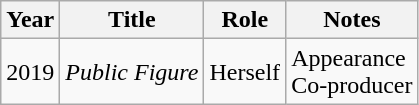<table class="wikitable sortable">
<tr>
<th>Year</th>
<th>Title</th>
<th>Role</th>
<th class="unsortable">Notes</th>
</tr>
<tr>
<td>2019</td>
<td><em>Public Figure</em></td>
<td>Herself</td>
<td>Appearance<br>Co-producer</td>
</tr>
</table>
